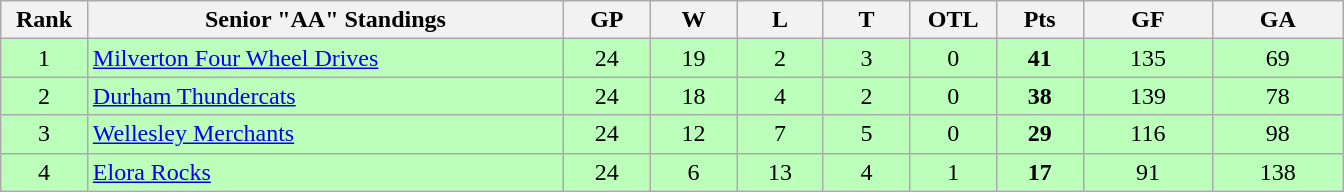<table class="wikitable" style="text-align:center" width:50em">
<tr>
<th bgcolor="#DDDDFF" width="5%">Rank</th>
<th bgcolor="#DDDDFF" width="27.5%">Senior "AA" Standings</th>
<th bgcolor="#DDDDFF" width="5%">GP</th>
<th bgcolor="#DDDDFF" width="5%">W</th>
<th bgcolor="#DDDDFF" width="5%">L</th>
<th bgcolor="#DDDDFF" width="5%">T</th>
<th bgcolor="#DDDDFF" width="5%">OTL</th>
<th bgcolor="#DDDDFF" width="5%">Pts</th>
<th bgcolor="#DDDDFF" width="7.5%">GF</th>
<th bgcolor="#DDDDFF" width="7.5%">GA</th>
</tr>
<tr bgcolor="#bbffbb">
<td>1</td>
<td align=left><a href='#'>Milverton Four Wheel Drives</a></td>
<td>24</td>
<td>19</td>
<td>2</td>
<td>3</td>
<td>0</td>
<td><strong>41</strong></td>
<td>135</td>
<td>69</td>
</tr>
<tr bgcolor="#bbffbb">
<td>2</td>
<td align=left><a href='#'>Durham Thundercats</a></td>
<td>24</td>
<td>18</td>
<td>4</td>
<td>2</td>
<td>0</td>
<td><strong>38</strong></td>
<td>139</td>
<td>78</td>
</tr>
<tr bgcolor="#bbffbb">
<td>3</td>
<td align=left><a href='#'>Wellesley Merchants</a></td>
<td>24</td>
<td>12</td>
<td>7</td>
<td>5</td>
<td>0</td>
<td><strong>29</strong></td>
<td>116</td>
<td>98</td>
</tr>
<tr bgcolor="#bbffbb">
<td>4</td>
<td align=left><a href='#'>Elora Rocks</a></td>
<td>24</td>
<td>6</td>
<td>13</td>
<td>4</td>
<td>1</td>
<td><strong>17</strong></td>
<td>91</td>
<td>138</td>
</tr>
</table>
